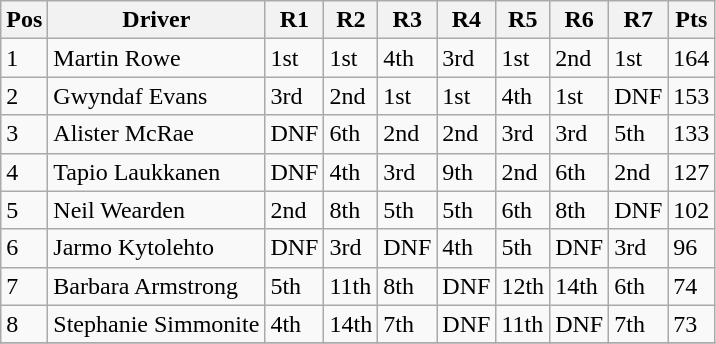<table class="wikitable">
<tr>
<th>Pos</th>
<th>Driver</th>
<th>R1</th>
<th>R2</th>
<th>R3</th>
<th>R4</th>
<th>R5</th>
<th>R6</th>
<th>R7</th>
<th>Pts</th>
</tr>
<tr>
<td>1</td>
<td>Martin Rowe</td>
<td>1st</td>
<td>1st</td>
<td>4th</td>
<td>3rd</td>
<td>1st</td>
<td>2nd</td>
<td>1st</td>
<td>164</td>
</tr>
<tr>
<td>2</td>
<td>Gwyndaf Evans</td>
<td>3rd</td>
<td>2nd</td>
<td>1st</td>
<td>1st</td>
<td>4th</td>
<td>1st</td>
<td>DNF</td>
<td>153</td>
</tr>
<tr>
<td>3</td>
<td>Alister McRae</td>
<td>DNF</td>
<td>6th</td>
<td>2nd</td>
<td>2nd</td>
<td>3rd</td>
<td>3rd</td>
<td>5th</td>
<td>133</td>
</tr>
<tr>
<td>4</td>
<td>Tapio Laukkanen</td>
<td>DNF</td>
<td>4th</td>
<td>3rd</td>
<td>9th</td>
<td>2nd</td>
<td>6th</td>
<td>2nd</td>
<td>127</td>
</tr>
<tr>
<td>5</td>
<td>Neil Wearden</td>
<td>2nd</td>
<td>8th</td>
<td>5th</td>
<td>5th</td>
<td>6th</td>
<td>8th</td>
<td>DNF</td>
<td>102</td>
</tr>
<tr>
<td>6</td>
<td>Jarmo Kytolehto</td>
<td>DNF</td>
<td>3rd</td>
<td>DNF</td>
<td>4th</td>
<td>5th</td>
<td>DNF</td>
<td>3rd</td>
<td>96</td>
</tr>
<tr>
<td>7</td>
<td>Barbara Armstrong</td>
<td>5th</td>
<td>11th</td>
<td>8th</td>
<td>DNF</td>
<td>12th</td>
<td>14th</td>
<td>6th</td>
<td>74</td>
</tr>
<tr>
<td>8</td>
<td>Stephanie Simmonite</td>
<td>4th</td>
<td>14th</td>
<td>7th</td>
<td>DNF</td>
<td>11th</td>
<td>DNF</td>
<td>7th</td>
<td>73</td>
</tr>
<tr>
</tr>
</table>
